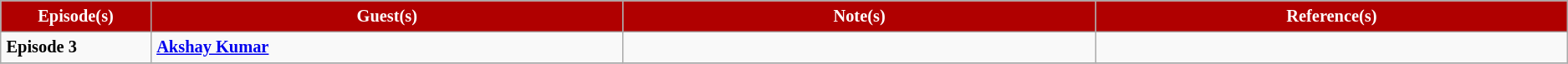<table border="2" cellpadding="4" cellspacing="0" style=";margin: 1em 1em 1em 0;font-size:85%; background: #f9f9f9; border: 1px #aaa solid; border-collapse: collapse;">
<tr>
<th width="2%" style="background:#B00000;color:white">Episode(s)</th>
<th width="10%" style="background:#B00000;color:white">Guest(s)</th>
<th width="10%" style="background:#B00000;color:white">Note(s)</th>
<th width="10%" style="background:#B00000;color:white">Reference(s)</th>
</tr>
<tr>
<td><strong>Episode 3</strong></td>
<td><strong><a href='#'>Akshay Kumar</a></strong></td>
<td></td>
<td></td>
</tr>
<tr>
</tr>
</table>
